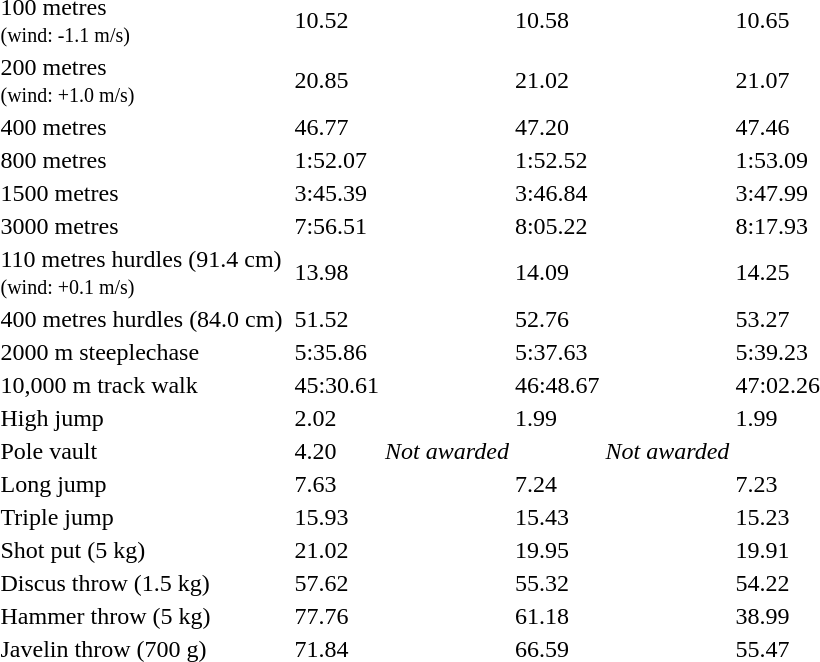<table>
<tr>
<td>100 metres<br><small>(wind: -1.1 m/s)</small></td>
<td></td>
<td>10.52</td>
<td></td>
<td>10.58</td>
<td></td>
<td>10.65</td>
</tr>
<tr>
<td>200 metres<br><small>(wind: +1.0 m/s)</small></td>
<td></td>
<td>20.85</td>
<td></td>
<td>21.02</td>
<td></td>
<td>21.07</td>
</tr>
<tr>
<td>400 metres</td>
<td></td>
<td>46.77</td>
<td></td>
<td>47.20</td>
<td></td>
<td>47.46</td>
</tr>
<tr>
<td>800 metres</td>
<td></td>
<td>1:52.07</td>
<td></td>
<td>1:52.52</td>
<td></td>
<td>1:53.09</td>
</tr>
<tr>
<td>1500 metres</td>
<td></td>
<td>3:45.39</td>
<td></td>
<td>3:46.84</td>
<td></td>
<td>3:47.99</td>
</tr>
<tr>
<td>3000 metres</td>
<td></td>
<td>7:56.51</td>
<td></td>
<td>8:05.22</td>
<td></td>
<td>8:17.93</td>
</tr>
<tr>
<td>110 metres hurdles (91.4 cm)<br><small>(wind: +0.1 m/s)</small></td>
<td></td>
<td>13.98</td>
<td></td>
<td>14.09</td>
<td></td>
<td>14.25</td>
</tr>
<tr>
<td>400 metres hurdles (84.0 cm)</td>
<td></td>
<td>51.52</td>
<td></td>
<td>52.76</td>
<td></td>
<td>53.27</td>
</tr>
<tr>
<td>2000 m steeplechase</td>
<td></td>
<td>5:35.86</td>
<td></td>
<td>5:37.63</td>
<td></td>
<td>5:39.23</td>
</tr>
<tr>
<td>10,000 m track walk</td>
<td></td>
<td>45:30.61</td>
<td></td>
<td>46:48.67</td>
<td></td>
<td>47:02.26</td>
</tr>
<tr>
<td>High jump</td>
<td></td>
<td>2.02</td>
<td></td>
<td>1.99</td>
<td></td>
<td>1.99</td>
</tr>
<tr>
<td>Pole vault</td>
<td></td>
<td>4.20</td>
<td><em>Not awarded</em></td>
<td></td>
<td><em>Not awarded</em></td>
<td></td>
</tr>
<tr>
<td>Long jump</td>
<td></td>
<td>7.63</td>
<td></td>
<td>7.24</td>
<td></td>
<td>7.23</td>
</tr>
<tr>
<td>Triple jump</td>
<td></td>
<td>15.93</td>
<td></td>
<td>15.43</td>
<td></td>
<td>15.23</td>
</tr>
<tr>
<td>Shot put (5 kg)</td>
<td></td>
<td>21.02</td>
<td></td>
<td>19.95</td>
<td></td>
<td>19.91</td>
</tr>
<tr>
<td>Discus throw (1.5 kg)</td>
<td></td>
<td>57.62</td>
<td></td>
<td>55.32</td>
<td></td>
<td>54.22</td>
</tr>
<tr>
<td>Hammer throw (5 kg)</td>
<td></td>
<td>77.76</td>
<td></td>
<td>61.18</td>
<td></td>
<td>38.99</td>
</tr>
<tr>
<td>Javelin throw (700 g)</td>
<td></td>
<td>71.84</td>
<td></td>
<td>66.59</td>
<td></td>
<td>55.47</td>
</tr>
</table>
